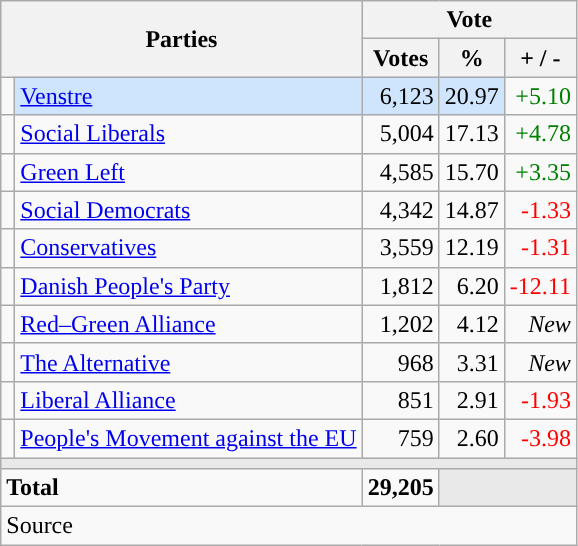<table class="wikitable" style="text-align:right;">
<tr>
<th style="text-align:centre;" rowspan="2" colspan="2" width="225">Parties</th>
<th colspan="3">Vote</th>
</tr>
<tr>
<th width="15">Votes</th>
<th width="15">%</th>
<th width="15">+ / -</th>
</tr>
<tr>
<td width="2" style="color:inherit;background:"></td>
<td bgcolor=#cfe5fe   align="left"><a href='#'>Venstre</a></td>
<td bgcolor=#cfe5fe>6,123</td>
<td bgcolor=#cfe5fe>20.97</td>
<td style=color:green;>+5.10</td>
</tr>
<tr>
<td width="2" style="color:inherit;background:"></td>
<td align="left"><a href='#'>Social Liberals</a></td>
<td>5,004</td>
<td>17.13</td>
<td style=color:green;>+4.78</td>
</tr>
<tr>
<td width="2" style="color:inherit;background:"></td>
<td align="left"><a href='#'>Green Left</a></td>
<td>4,585</td>
<td>15.70</td>
<td style=color:green;>+3.35</td>
</tr>
<tr>
<td width="2" style="color:inherit;background:"></td>
<td align="left"><a href='#'>Social Democrats</a></td>
<td>4,342</td>
<td>14.87</td>
<td style=color:red;>-1.33</td>
</tr>
<tr>
<td width="2" style="color:inherit;background:"></td>
<td align="left"><a href='#'>Conservatives</a></td>
<td>3,559</td>
<td>12.19</td>
<td style=color:red;>-1.31</td>
</tr>
<tr>
<td width="2" style="color:inherit;background:"></td>
<td align="left"><a href='#'>Danish People's Party</a></td>
<td>1,812</td>
<td>6.20</td>
<td style=color:red;>-12.11</td>
</tr>
<tr>
<td width="2" style="color:inherit;background:"></td>
<td align="left"><a href='#'>Red–Green Alliance</a></td>
<td>1,202</td>
<td>4.12</td>
<td><em>New</em></td>
</tr>
<tr>
<td width="2" style="color:inherit;background:"></td>
<td align="left"><a href='#'>The Alternative</a></td>
<td>968</td>
<td>3.31</td>
<td><em>New</em></td>
</tr>
<tr>
<td width="2" style="color:inherit;background:"></td>
<td align="left"><a href='#'>Liberal Alliance</a></td>
<td>851</td>
<td>2.91</td>
<td style=color:red;>-1.93</td>
</tr>
<tr>
<td width="2" style="color:inherit;background:"></td>
<td align="left"><a href='#'>People's Movement against the EU</a></td>
<td>759</td>
<td>2.60</td>
<td style=color:red;>-3.98</td>
</tr>
<tr>
<td colspan="7" bgcolor="#E9E9E9"></td>
</tr>
<tr>
<td align="left" colspan="2"><strong>Total</strong></td>
<td><strong>29,205</strong></td>
<td bgcolor="#E9E9E9" colspan="2"></td>
</tr>
<tr>
<td align="left" colspan="6">Source</td>
</tr>
</table>
